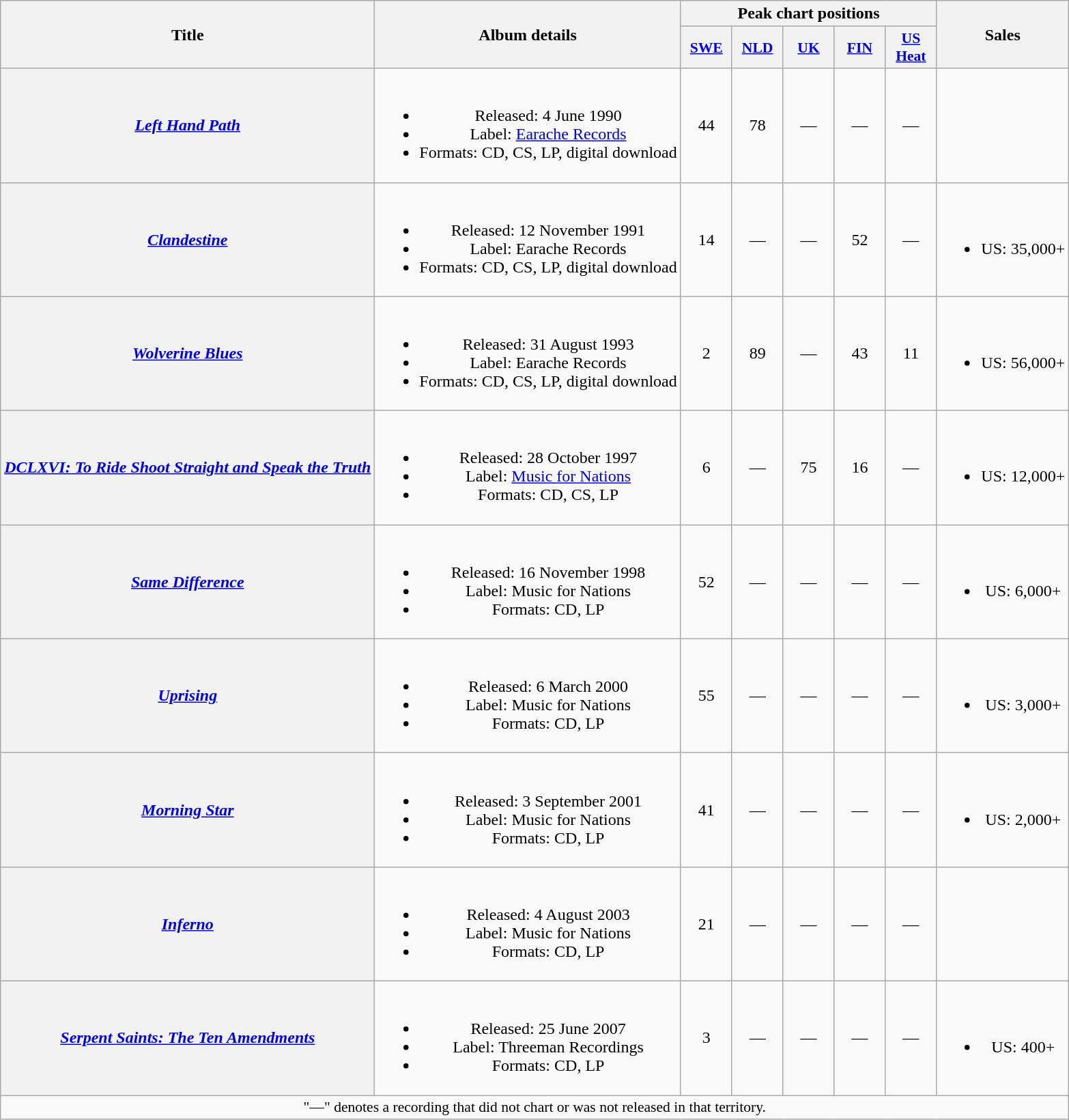<table class="wikitable plainrowheaders" style="text-align:center;">
<tr>
<th scope="col" rowspan="2">Title</th>
<th scope="col" rowspan="2">Album details</th>
<th scope="col" colspan="5">Peak chart positions</th>
<th scope="col" rowspan="2">Sales</th>
</tr>
<tr>
<th scope="col" style="width:3em;font-size:90%;"><a href='#'>SWE</a><br></th>
<th scope="col" style="width:3em;font-size:90%;"><a href='#'>NLD</a><br></th>
<th scope="col" style="width:3em;font-size:90%;"><a href='#'>UK</a><br></th>
<th scope="col" style="width:3em;font-size:90%;"><a href='#'>FIN</a><br></th>
<th scope="col" style="width:3em;font-size:90%;"><a href='#'>US Heat</a><br></th>
</tr>
<tr>
<th scope="row"><em><a href='#'>Left Hand Path</a></em></th>
<td><br><ul><li>Released: 4 June 1990</li><li>Label: <a href='#'>Earache Records</a></li><li>Formats: CD, CS, LP, digital download</li></ul></td>
<td>44</td>
<td>78</td>
<td>—</td>
<td>—</td>
<td>—</td>
<td></td>
</tr>
<tr>
<th scope="row"><em><a href='#'>Clandestine</a></em></th>
<td><br><ul><li>Released: 12 November 1991</li><li>Label: Earache Records</li><li>Formats: CD, CS, LP, digital download</li></ul></td>
<td>14</td>
<td>—</td>
<td>—</td>
<td>52</td>
<td>—</td>
<td><br><ul><li>US: 35,000+</li></ul></td>
</tr>
<tr>
<th scope="row"><em><a href='#'>Wolverine Blues</a></em></th>
<td><br><ul><li>Released: 31 August 1993</li><li>Label: Earache Records</li><li>Formats: CD, CS, LP, digital download</li></ul></td>
<td>2</td>
<td>89</td>
<td>—</td>
<td>43</td>
<td>11</td>
<td><br><ul><li>US: 56,000+</li></ul></td>
</tr>
<tr>
<th scope="row"><em><a href='#'>DCLXVI: To Ride Shoot Straight and Speak the Truth</a></em></th>
<td><br><ul><li>Released: 28 October 1997</li><li>Label: <a href='#'>Music for Nations</a></li><li>Formats: CD, CS, LP</li></ul></td>
<td>6<br></td>
<td>—</td>
<td>75</td>
<td>16</td>
<td>—</td>
<td><br><ul><li>US: 12,000+</li></ul></td>
</tr>
<tr>
<th scope="row"><em><a href='#'>Same Difference</a></em></th>
<td><br><ul><li>Released: 16 November 1998</li><li>Label: Music for Nations</li><li>Formats: CD, LP</li></ul></td>
<td>52</td>
<td>—</td>
<td>—</td>
<td>—</td>
<td>—</td>
<td><br><ul><li>US: 6,000+</li></ul></td>
</tr>
<tr>
<th scope="row"><em><a href='#'>Uprising</a></em></th>
<td><br><ul><li>Released: 6 March 2000</li><li>Label: Music for Nations</li><li>Formats: CD, LP</li></ul></td>
<td>55</td>
<td>—</td>
<td>—</td>
<td>—</td>
<td>—</td>
<td><br><ul><li>US: 3,000+</li></ul></td>
</tr>
<tr>
<th scope="row"><em><a href='#'>Morning Star</a></em></th>
<td><br><ul><li>Released: 3 September 2001</li><li>Label: Music for Nations</li><li>Formats: CD, LP</li></ul></td>
<td>41</td>
<td>—</td>
<td>—</td>
<td>—</td>
<td>—</td>
<td><br><ul><li>US: 2,000+</li></ul></td>
</tr>
<tr>
<th scope="row"><em><a href='#'>Inferno</a></em></th>
<td><br><ul><li>Released: 4 August 2003</li><li>Label: Music for Nations</li><li>Formats: CD, LP</li></ul></td>
<td>21</td>
<td>—</td>
<td>—</td>
<td>—</td>
<td>—</td>
<td></td>
</tr>
<tr>
<th scope="row"><em><a href='#'>Serpent Saints: The Ten Amendments</a></em></th>
<td><br><ul><li>Released: 25 June 2007</li><li>Label: Threeman Recordings</li><li>Formats: CD, LP</li></ul></td>
<td>3</td>
<td>—</td>
<td>—</td>
<td>—</td>
<td>—</td>
<td><br><ul><li>US: 400+</li></ul></td>
</tr>
<tr>
<td colspan="9" style="font-size:90%">"—" denotes a recording that did not chart or was not released in that territory.</td>
</tr>
</table>
